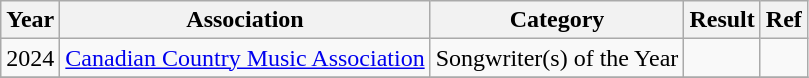<table class="wikitable">
<tr>
<th>Year</th>
<th>Association</th>
<th>Category</th>
<th>Result</th>
<th>Ref</th>
</tr>
<tr>
<td>2024</td>
<td><a href='#'>Canadian Country Music Association</a></td>
<td>Songwriter(s) of the Year</td>
<td></td>
<td></td>
</tr>
<tr>
</tr>
</table>
